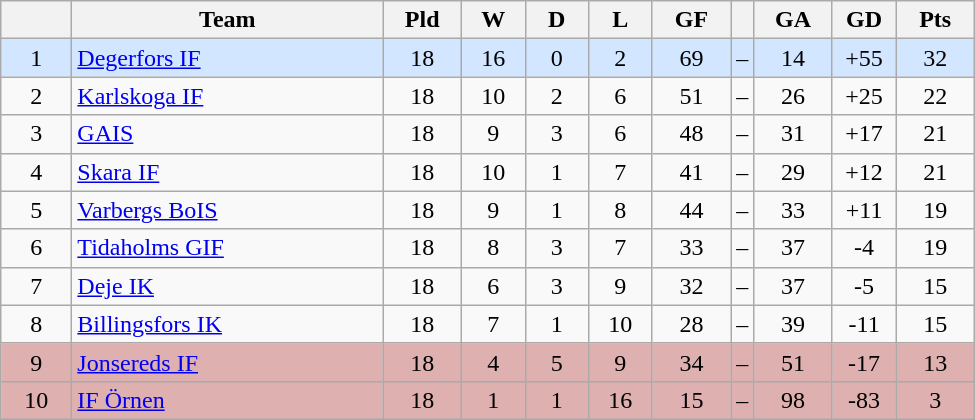<table class="wikitable" style="text-align: center;">
<tr>
<th style="width: 40px;"></th>
<th style="width: 200px;">Team</th>
<th style="width: 45px;">Pld</th>
<th style="width: 35px;">W</th>
<th style="width: 35px;">D</th>
<th style="width: 35px;">L</th>
<th style="width: 45px;">GF</th>
<th></th>
<th style="width: 45px;">GA</th>
<th style="width: 35px;">GD</th>
<th style="width: 45px;">Pts</th>
</tr>
<tr style="background: #d2e6ff">
<td>1</td>
<td style="text-align: left;"><a href='#'>Degerfors IF</a></td>
<td>18</td>
<td>16</td>
<td>0</td>
<td>2</td>
<td>69</td>
<td>–</td>
<td>14</td>
<td>+55</td>
<td>32</td>
</tr>
<tr>
<td>2</td>
<td style="text-align: left;"><a href='#'>Karlskoga IF</a></td>
<td>18</td>
<td>10</td>
<td>2</td>
<td>6</td>
<td>51</td>
<td>–</td>
<td>26</td>
<td>+25</td>
<td>22</td>
</tr>
<tr>
<td>3</td>
<td style="text-align: left;"><a href='#'>GAIS</a></td>
<td>18</td>
<td>9</td>
<td>3</td>
<td>6</td>
<td>48</td>
<td>–</td>
<td>31</td>
<td>+17</td>
<td>21</td>
</tr>
<tr>
<td>4</td>
<td style="text-align: left;"><a href='#'>Skara IF</a></td>
<td>18</td>
<td>10</td>
<td>1</td>
<td>7</td>
<td>41</td>
<td>–</td>
<td>29</td>
<td>+12</td>
<td>21</td>
</tr>
<tr>
<td>5</td>
<td style="text-align: left;"><a href='#'>Varbergs BoIS</a></td>
<td>18</td>
<td>9</td>
<td>1</td>
<td>8</td>
<td>44</td>
<td>–</td>
<td>33</td>
<td>+11</td>
<td>19</td>
</tr>
<tr>
<td>6</td>
<td style="text-align: left;"><a href='#'>Tidaholms GIF</a></td>
<td>18</td>
<td>8</td>
<td>3</td>
<td>7</td>
<td>33</td>
<td>–</td>
<td>37</td>
<td>-4</td>
<td>19</td>
</tr>
<tr>
<td>7</td>
<td style="text-align: left;"><a href='#'>Deje IK</a></td>
<td>18</td>
<td>6</td>
<td>3</td>
<td>9</td>
<td>32</td>
<td>–</td>
<td>37</td>
<td>-5</td>
<td>15</td>
</tr>
<tr>
<td>8</td>
<td style="text-align: left;"><a href='#'>Billingsfors IK</a></td>
<td>18</td>
<td>7</td>
<td>1</td>
<td>10</td>
<td>28</td>
<td>–</td>
<td>39</td>
<td>-11</td>
<td>15</td>
</tr>
<tr style="background: #deb0b0">
<td>9</td>
<td style="text-align: left;"><a href='#'>Jonsereds IF</a></td>
<td>18</td>
<td>4</td>
<td>5</td>
<td>9</td>
<td>34</td>
<td>–</td>
<td>51</td>
<td>-17</td>
<td>13</td>
</tr>
<tr style="background: #deb0b0">
<td>10</td>
<td style="text-align: left;"><a href='#'>IF Örnen</a></td>
<td>18</td>
<td>1</td>
<td>1</td>
<td>16</td>
<td>15</td>
<td>–</td>
<td>98</td>
<td>-83</td>
<td>3</td>
</tr>
</table>
